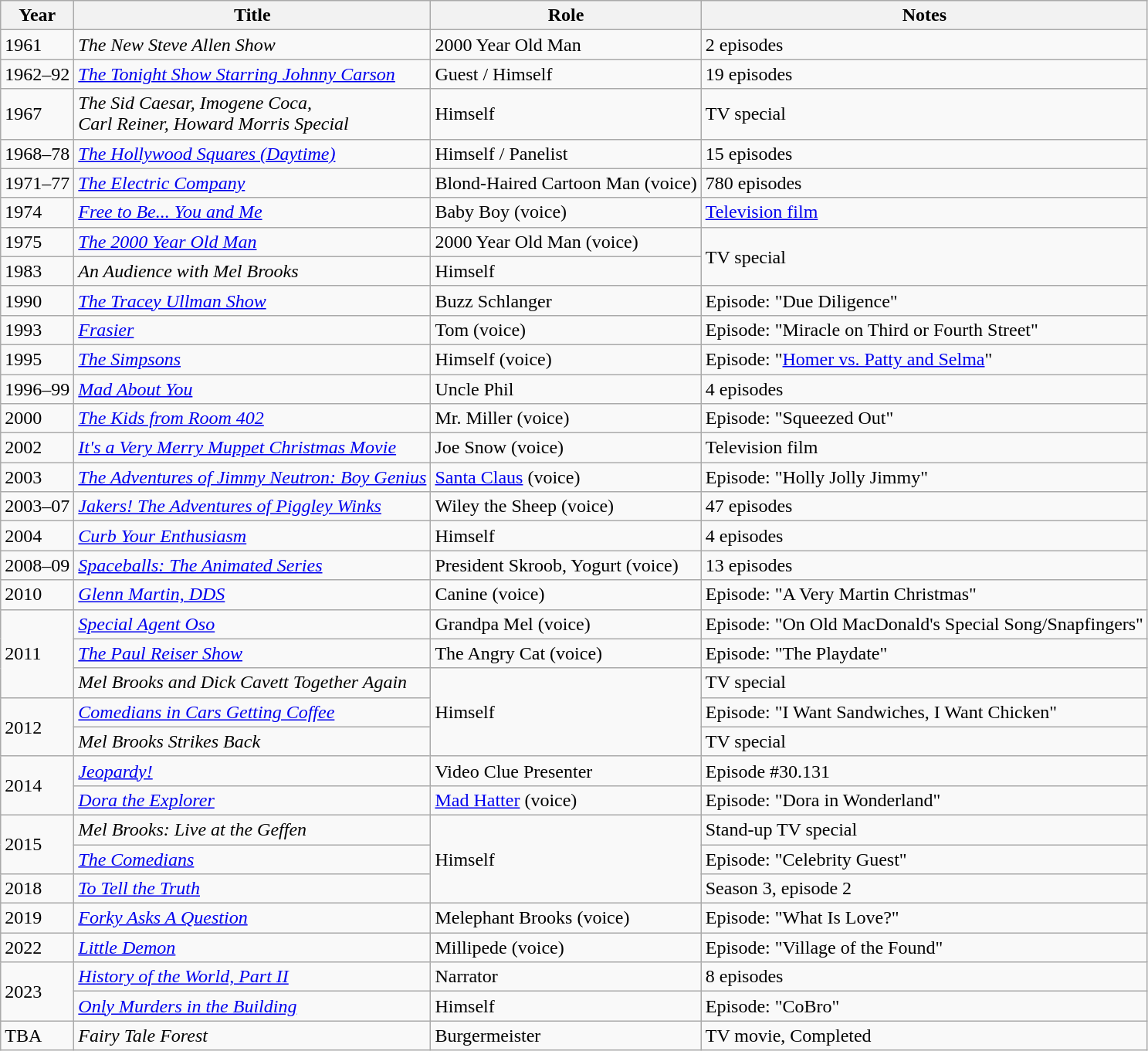<table class="wikitable sortable">
<tr>
<th>Year</th>
<th>Title</th>
<th>Role</th>
<th class="unsortable">Notes</th>
</tr>
<tr>
<td>1961</td>
<td data-sort-value="New Steve Allen Show, The"><em>The New Steve Allen Show</em></td>
<td>2000 Year Old Man</td>
<td>2 episodes</td>
</tr>
<tr>
<td>1962–92</td>
<td data-sort-value="Tonight Show Starring Johnny Carson, The"><em><a href='#'>The Tonight Show Starring Johnny Carson</a></em></td>
<td>Guest / Himself</td>
<td>19 episodes</td>
</tr>
<tr>
<td>1967</td>
<td data-sort-value="Sid Caesar, Imogene Coca, Carl Reiner, Howard Morris Special, The"><em>The Sid Caesar, Imogene Coca, <br>Carl Reiner, Howard Morris Special</em></td>
<td>Himself</td>
<td>TV special</td>
</tr>
<tr>
<td>1968–78</td>
<td data-sort-value="Hollywood Squares (Daytime), The"><em><a href='#'>The Hollywood Squares (Daytime)</a></em></td>
<td>Himself / Panelist</td>
<td>15 episodes</td>
</tr>
<tr>
<td>1971–77</td>
<td data-sort-value="Electric Company, The"><em><a href='#'>The Electric Company</a></em></td>
<td>Blond-Haired Cartoon Man (voice)</td>
<td>780 episodes</td>
</tr>
<tr>
<td>1974</td>
<td><em><a href='#'>Free to Be... You and Me</a></em></td>
<td>Baby Boy (voice)</td>
<td><a href='#'>Television film</a></td>
</tr>
<tr>
<td>1975</td>
<td data-sort-value="2000 Year Old Man, The"><em><a href='#'>The 2000 Year Old Man</a></em></td>
<td>2000 Year Old Man (voice)</td>
<td rowspan="2">TV special</td>
</tr>
<tr>
<td>1983</td>
<td><em>An Audience with Mel Brooks</em></td>
<td>Himself</td>
</tr>
<tr>
<td>1990</td>
<td data-sort-value="Tracey Ullman Show, The"><em><a href='#'>The Tracey Ullman Show</a></em></td>
<td>Buzz Schlanger</td>
<td>Episode: "Due Diligence"</td>
</tr>
<tr>
<td>1993</td>
<td><em><a href='#'>Frasier</a></em></td>
<td>Tom (voice)</td>
<td>Episode: "Miracle on Third or Fourth Street"</td>
</tr>
<tr>
<td>1995</td>
<td data-sort-value="Simpsons, The"><em><a href='#'>The Simpsons</a></em></td>
<td>Himself (voice)</td>
<td>Episode: "<a href='#'>Homer vs. Patty and Selma</a>"</td>
</tr>
<tr>
<td>1996–99</td>
<td><em><a href='#'>Mad About You</a></em></td>
<td>Uncle Phil</td>
<td>4 episodes</td>
</tr>
<tr>
<td>2000</td>
<td data-sort-value="Kids from Room 402, The"><em><a href='#'>The Kids from Room 402</a></em></td>
<td>Mr. Miller (voice)</td>
<td>Episode: "Squeezed Out"</td>
</tr>
<tr>
<td>2002</td>
<td><em><a href='#'>It's a Very Merry Muppet Christmas Movie</a></em></td>
<td>Joe Snow (voice)</td>
<td>Television film</td>
</tr>
<tr>
<td>2003</td>
<td data-sort-value="Adventures of Jimmy Neutron: Boy Genius, The"><em><a href='#'>The Adventures of Jimmy Neutron: Boy Genius</a></em></td>
<td><a href='#'>Santa Claus</a> (voice)</td>
<td>Episode: "Holly Jolly Jimmy"</td>
</tr>
<tr>
<td>2003–07</td>
<td><em><a href='#'>Jakers! The Adventures of Piggley Winks</a></em></td>
<td>Wiley the Sheep (voice)</td>
<td>47 episodes</td>
</tr>
<tr>
<td>2004</td>
<td><em><a href='#'>Curb Your Enthusiasm</a></em></td>
<td>Himself</td>
<td>4 episodes</td>
</tr>
<tr>
<td>2008–09</td>
<td><em><a href='#'>Spaceballs: The Animated Series</a></em></td>
<td>President Skroob, Yogurt (voice)</td>
<td>13 episodes</td>
</tr>
<tr>
<td>2010</td>
<td><em><a href='#'>Glenn Martin, DDS</a></em></td>
<td>Canine (voice)</td>
<td>Episode: "A Very Martin Christmas"</td>
</tr>
<tr>
<td rowspan=3>2011</td>
<td><em><a href='#'>Special Agent Oso</a></em></td>
<td>Grandpa Mel (voice)</td>
<td>Episode: "On Old MacDonald's Special Song/Snapfingers"</td>
</tr>
<tr>
<td data-sort-value="Paul Reiser Show, The"><em><a href='#'>The Paul Reiser Show</a></em></td>
<td>The Angry Cat (voice)</td>
<td>Episode: "The Playdate"</td>
</tr>
<tr>
<td><em>Mel Brooks and Dick Cavett Together Again</em></td>
<td rowspan="3">Himself</td>
<td>TV special</td>
</tr>
<tr>
<td rowspan=2>2012</td>
<td><em><a href='#'>Comedians in Cars Getting Coffee</a></em></td>
<td>Episode: "I Want Sandwiches, I Want Chicken"</td>
</tr>
<tr>
<td><em>Mel Brooks Strikes Back</em></td>
<td>TV special</td>
</tr>
<tr>
<td rowspan=2>2014</td>
<td><em><a href='#'>Jeopardy!</a></em></td>
<td>Video Clue Presenter</td>
<td>Episode #30.131</td>
</tr>
<tr>
<td><em><a href='#'>Dora the Explorer</a></em></td>
<td><a href='#'>Mad Hatter</a> (voice)</td>
<td>Episode: "Dora in Wonderland"</td>
</tr>
<tr>
<td rowspan=2>2015</td>
<td><em>Mel Brooks: Live at the Geffen</em></td>
<td rowspan="3">Himself</td>
<td>Stand-up TV special</td>
</tr>
<tr>
<td data-sort-value="Comedians, The"><em><a href='#'>The Comedians</a></em></td>
<td>Episode: "Celebrity Guest"</td>
</tr>
<tr>
<td>2018</td>
<td><em><a href='#'>To Tell the Truth</a></em></td>
<td>Season 3, episode 2</td>
</tr>
<tr>
<td>2019</td>
<td><em><a href='#'>Forky Asks A Question</a></em></td>
<td>Melephant Brooks (voice)</td>
<td>Episode: "What Is Love?"</td>
</tr>
<tr>
<td>2022</td>
<td><em><a href='#'>Little Demon</a></em></td>
<td>Millipede (voice)</td>
<td>Episode: "Village of the Found"</td>
</tr>
<tr>
<td rowspan=2>2023</td>
<td><em><a href='#'>History of the World, Part II</a></em></td>
<td>Narrator</td>
<td>8 episodes</td>
</tr>
<tr>
<td><em><a href='#'>Only Murders in the Building</a></em></td>
<td>Himself</td>
<td>Episode: "CoBro"</td>
</tr>
<tr>
<td>TBA</td>
<td><em>Fairy Tale Forest</em></td>
<td>Burgermeister</td>
<td>TV movie, Completed</td>
</tr>
</table>
